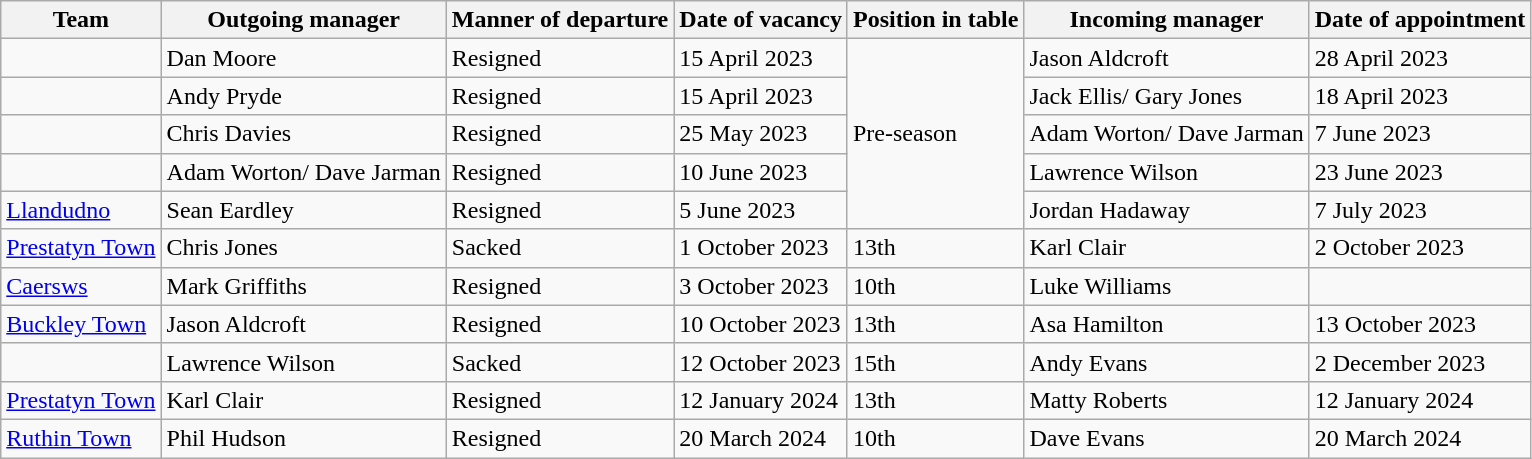<table class="wikitable sortable">
<tr>
<th>Team</th>
<th>Outgoing manager</th>
<th>Manner of departure</th>
<th>Date of vacancy</th>
<th>Position in table</th>
<th>Incoming manager</th>
<th>Date of appointment</th>
</tr>
<tr>
<td></td>
<td> Dan Moore</td>
<td>Resigned</td>
<td>15 April 2023</td>
<td rowspan="5">Pre-season</td>
<td> Jason Aldcroft</td>
<td>28 April 2023</td>
</tr>
<tr>
<td></td>
<td> Andy Pryde</td>
<td>Resigned</td>
<td>15 April 2023</td>
<td> Jack Ellis/ Gary Jones</td>
<td>18 April 2023</td>
</tr>
<tr>
<td></td>
<td> Chris Davies</td>
<td>Resigned</td>
<td>25 May 2023</td>
<td> Adam Worton/ Dave Jarman</td>
<td>7 June 2023</td>
</tr>
<tr>
<td></td>
<td> Adam Worton/ Dave Jarman</td>
<td>Resigned</td>
<td>10 June 2023</td>
<td> Lawrence Wilson</td>
<td>23 June 2023</td>
</tr>
<tr>
<td><a href='#'>Llandudno</a></td>
<td> Sean Eardley</td>
<td>Resigned</td>
<td>5 June 2023</td>
<td> Jordan Hadaway</td>
<td>7 July 2023</td>
</tr>
<tr>
<td><a href='#'>Prestatyn Town</a></td>
<td> Chris Jones</td>
<td>Sacked</td>
<td>1 October 2023</td>
<td>13th</td>
<td> Karl Clair</td>
<td>2 October 2023</td>
</tr>
<tr>
<td><a href='#'>Caersws</a></td>
<td> Mark Griffiths</td>
<td>Resigned</td>
<td>3 October 2023</td>
<td>10th</td>
<td> Luke Williams</td>
<td></td>
</tr>
<tr>
<td><a href='#'>Buckley Town</a></td>
<td> Jason Aldcroft</td>
<td>Resigned</td>
<td>10 October 2023</td>
<td>13th</td>
<td> Asa Hamilton</td>
<td>13 October 2023</td>
</tr>
<tr>
<td></td>
<td> Lawrence Wilson</td>
<td>Sacked</td>
<td>12 October 2023</td>
<td>15th</td>
<td> Andy Evans</td>
<td>2 December 2023</td>
</tr>
<tr>
<td><a href='#'>Prestatyn Town</a></td>
<td> Karl Clair</td>
<td>Resigned</td>
<td>12 January 2024</td>
<td>13th</td>
<td> Matty Roberts</td>
<td>12 January 2024</td>
</tr>
<tr>
<td><a href='#'>Ruthin Town</a></td>
<td> Phil Hudson</td>
<td>Resigned</td>
<td>20 March 2024</td>
<td>10th</td>
<td> Dave Evans</td>
<td>20 March 2024</td>
</tr>
</table>
